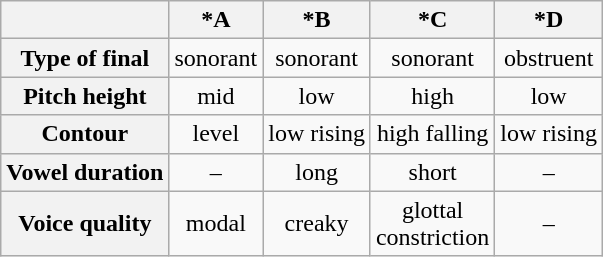<table class="wikitable" style=text-align:center>
<tr>
<th></th>
<th>*A</th>
<th>*B</th>
<th>*C</th>
<th>*D</th>
</tr>
<tr>
<th>Type of final</th>
<td>sonorant</td>
<td>sonorant</td>
<td>sonorant</td>
<td>obstruent</td>
</tr>
<tr>
<th>Pitch height</th>
<td>mid</td>
<td>low</td>
<td>high</td>
<td>low</td>
</tr>
<tr>
<th>Contour</th>
<td>level</td>
<td>low rising</td>
<td>high falling</td>
<td>low rising</td>
</tr>
<tr>
<th>Vowel duration</th>
<td>–</td>
<td>long</td>
<td>short</td>
<td>–</td>
</tr>
<tr>
<th>Voice quality</th>
<td>modal</td>
<td>creaky</td>
<td>glottal <br>constriction</td>
<td>–</td>
</tr>
</table>
